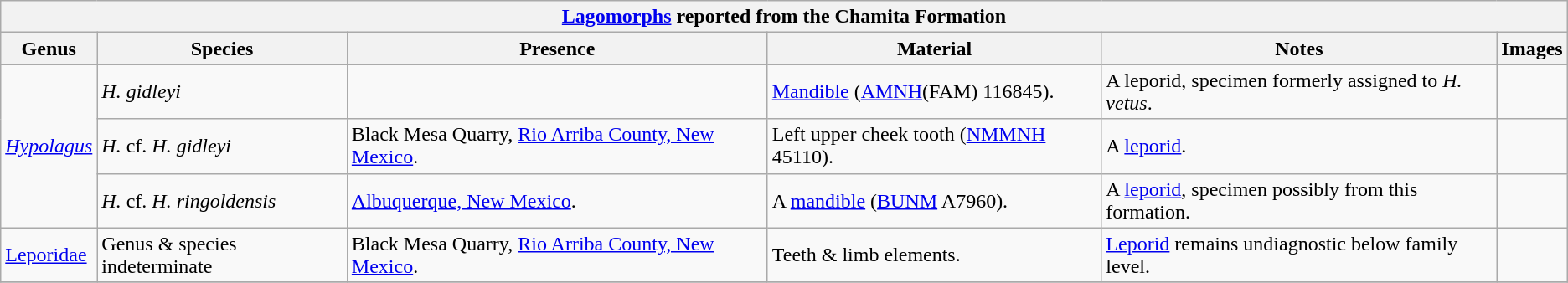<table class="wikitable" align="center">
<tr>
<th colspan="6" align="center"><strong><a href='#'>Lagomorphs</a> reported from the Chamita Formation</strong></th>
</tr>
<tr>
<th>Genus</th>
<th>Species</th>
<th>Presence</th>
<th><strong>Material</strong></th>
<th>Notes</th>
<th>Images</th>
</tr>
<tr>
<td rowspan="3"><em><a href='#'>Hypolagus</a></em></td>
<td><em>H. gidleyi</em></td>
<td></td>
<td><a href='#'>Mandible</a> (<a href='#'>AMNH</a>(FAM) 116845).</td>
<td>A leporid, specimen formerly assigned to <em>H. vetus</em>.</td>
<td></td>
</tr>
<tr>
<td><em>H.</em> cf. <em>H. gidleyi</em></td>
<td>Black Mesa Quarry, <a href='#'>Rio Arriba County, New Mexico</a>.</td>
<td>Left upper cheek tooth (<a href='#'>NMMNH</a>  45110).</td>
<td>A <a href='#'>leporid</a>.</td>
<td></td>
</tr>
<tr>
<td><em>H.</em> cf. <em>H. ringoldensis</em></td>
<td><a href='#'>Albuquerque, New Mexico</a>.</td>
<td>A <a href='#'>mandible</a> (<a href='#'>BUNM</a> A7960).</td>
<td>A <a href='#'>leporid</a>, specimen possibly from this formation.</td>
<td></td>
</tr>
<tr>
<td><a href='#'>Leporidae</a></td>
<td>Genus & species indeterminate</td>
<td>Black Mesa Quarry, <a href='#'>Rio Arriba County, New Mexico</a>.</td>
<td>Teeth & limb elements.</td>
<td><a href='#'>Leporid</a> remains undiagnostic below family level.</td>
<td></td>
</tr>
<tr>
</tr>
</table>
